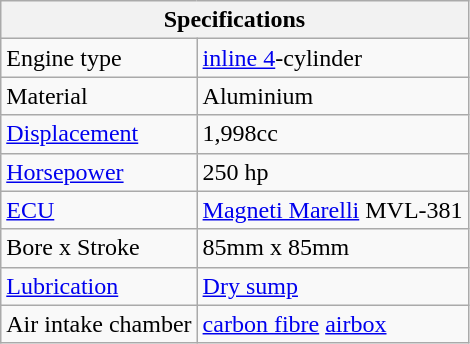<table class="wikitable">
<tr>
<th colspan=2>Specifications</th>
</tr>
<tr>
<td>Engine type</td>
<td><a href='#'>inline 4</a>-cylinder</td>
</tr>
<tr>
<td>Material</td>
<td>Aluminium</td>
</tr>
<tr>
<td><a href='#'>Displacement</a></td>
<td>1,998cc</td>
</tr>
<tr>
<td><a href='#'>Horsepower</a></td>
<td>250 hp</td>
</tr>
<tr>
<td><a href='#'>ECU</a></td>
<td><a href='#'>Magneti Marelli</a> MVL-381</td>
</tr>
<tr>
<td>Bore x Stroke</td>
<td>85mm x 85mm</td>
</tr>
<tr>
<td><a href='#'>Lubrication</a></td>
<td><a href='#'>Dry sump</a></td>
</tr>
<tr>
<td>Air intake chamber</td>
<td><a href='#'>carbon fibre</a> <a href='#'>airbox</a></td>
</tr>
</table>
